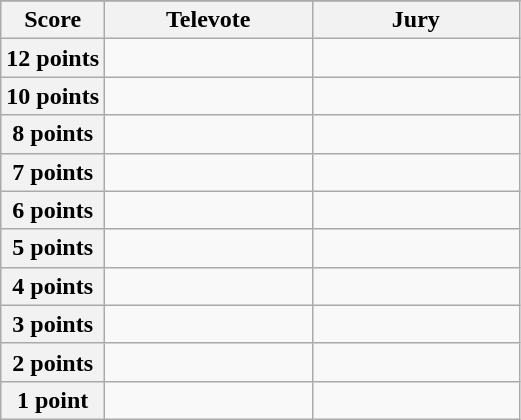<table class="wikitable">
<tr>
</tr>
<tr>
<th scope="col" width="20%">Score</th>
<th scope="col" width="40%">Televote</th>
<th scope="col" width="40%">Jury</th>
</tr>
<tr>
<th scope="row">12 points</th>
<td></td>
<td></td>
</tr>
<tr>
<th scope="row">10 points</th>
<td></td>
<td></td>
</tr>
<tr>
<th scope="row">8 points</th>
<td></td>
<td></td>
</tr>
<tr>
<th scope="row">7 points</th>
<td></td>
<td></td>
</tr>
<tr>
<th scope="row">6 points</th>
<td></td>
<td></td>
</tr>
<tr>
<th scope="row">5 points</th>
<td></td>
<td></td>
</tr>
<tr>
<th scope="row">4 points</th>
<td></td>
<td></td>
</tr>
<tr>
<th scope="row">3 points</th>
<td></td>
<td></td>
</tr>
<tr>
<th scope="row">2 points</th>
<td></td>
<td></td>
</tr>
<tr>
<th scope="row">1 point</th>
<td></td>
<td></td>
</tr>
</table>
